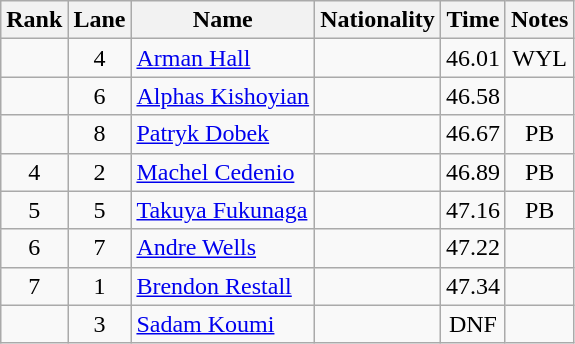<table class="wikitable sortable" style="text-align:center">
<tr>
<th>Rank</th>
<th>Lane</th>
<th>Name</th>
<th>Nationality</th>
<th>Time</th>
<th>Notes</th>
</tr>
<tr>
<td align=center></td>
<td align=center>4</td>
<td align=left><a href='#'>Arman Hall</a></td>
<td align=left></td>
<td>46.01</td>
<td>WYL</td>
</tr>
<tr>
<td align=center></td>
<td align=center>6</td>
<td align=left><a href='#'>Alphas Kishoyian</a></td>
<td align=left></td>
<td>46.58</td>
<td></td>
</tr>
<tr>
<td align=center></td>
<td align=center>8</td>
<td align=left><a href='#'>Patryk Dobek</a></td>
<td align=left></td>
<td>46.67</td>
<td>PB</td>
</tr>
<tr>
<td align=center>4</td>
<td align=center>2</td>
<td align=left><a href='#'>Machel Cedenio</a></td>
<td align=left></td>
<td>46.89</td>
<td>PB</td>
</tr>
<tr>
<td align=center>5</td>
<td align=center>5</td>
<td align=left><a href='#'>Takuya Fukunaga</a></td>
<td align=left></td>
<td>47.16</td>
<td>PB</td>
</tr>
<tr>
<td align=center>6</td>
<td align=center>7</td>
<td align=left><a href='#'>Andre Wells</a></td>
<td align=left></td>
<td>47.22</td>
<td></td>
</tr>
<tr>
<td align=center>7</td>
<td align=center>1</td>
<td align=left><a href='#'>Brendon Restall</a></td>
<td align=left></td>
<td>47.34</td>
<td></td>
</tr>
<tr>
<td align=center></td>
<td align=center>3</td>
<td align=left><a href='#'>Sadam Koumi</a></td>
<td align=left></td>
<td>DNF</td>
<td></td>
</tr>
</table>
